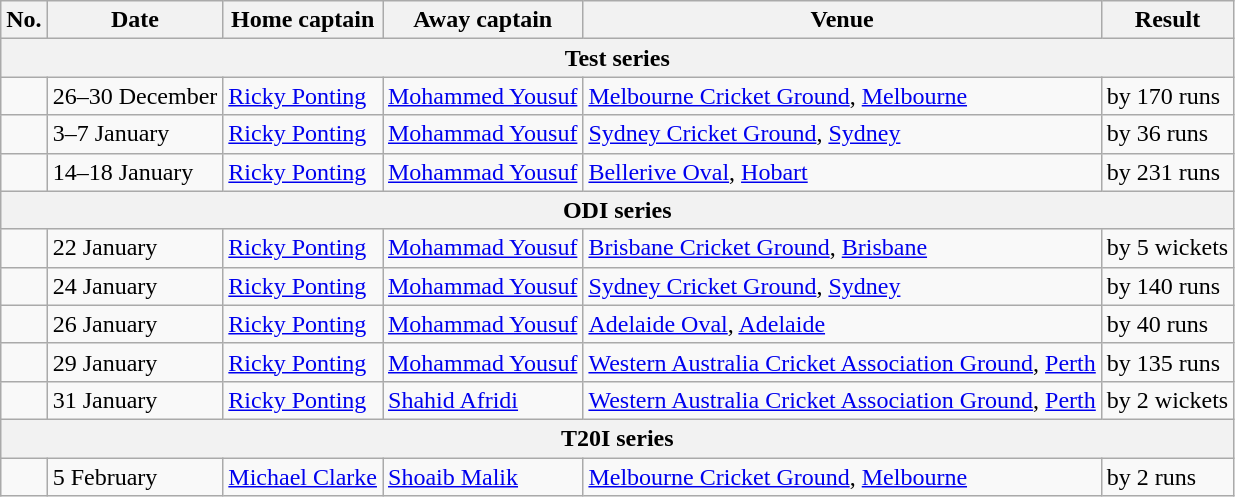<table class="wikitable">
<tr>
<th>No.</th>
<th>Date</th>
<th>Home captain</th>
<th>Away captain</th>
<th>Venue</th>
<th>Result</th>
</tr>
<tr>
<th colspan="9">Test series</th>
</tr>
<tr>
<td></td>
<td>26–30 December</td>
<td><a href='#'>Ricky Ponting</a></td>
<td><a href='#'>Mohammed Yousuf</a></td>
<td><a href='#'>Melbourne Cricket Ground</a>, <a href='#'>Melbourne</a></td>
<td> by 170 runs</td>
</tr>
<tr>
<td></td>
<td>3–7 January</td>
<td><a href='#'>Ricky Ponting</a></td>
<td><a href='#'>Mohammad Yousuf</a></td>
<td><a href='#'>Sydney Cricket Ground</a>, <a href='#'>Sydney</a></td>
<td> by 36 runs</td>
</tr>
<tr>
<td></td>
<td>14–18 January</td>
<td><a href='#'>Ricky Ponting</a></td>
<td><a href='#'>Mohammad Yousuf</a></td>
<td><a href='#'>Bellerive Oval</a>, <a href='#'>Hobart</a></td>
<td> by 231 runs</td>
</tr>
<tr>
<th colspan="9">ODI series</th>
</tr>
<tr>
<td></td>
<td>22 January</td>
<td><a href='#'>Ricky Ponting</a></td>
<td><a href='#'>Mohammad Yousuf</a></td>
<td><a href='#'>Brisbane Cricket Ground</a>, <a href='#'>Brisbane</a></td>
<td> by 5 wickets</td>
</tr>
<tr>
<td></td>
<td>24 January</td>
<td><a href='#'>Ricky Ponting</a></td>
<td><a href='#'>Mohammad Yousuf</a></td>
<td><a href='#'>Sydney Cricket Ground</a>, <a href='#'>Sydney</a></td>
<td> by 140 runs</td>
</tr>
<tr>
<td></td>
<td>26 January</td>
<td><a href='#'>Ricky Ponting</a></td>
<td><a href='#'>Mohammad Yousuf</a></td>
<td><a href='#'>Adelaide Oval</a>, <a href='#'>Adelaide</a></td>
<td> by 40 runs</td>
</tr>
<tr>
<td></td>
<td>29 January</td>
<td><a href='#'>Ricky Ponting</a></td>
<td><a href='#'>Mohammad Yousuf</a></td>
<td><a href='#'>Western Australia Cricket Association Ground</a>, <a href='#'>Perth</a></td>
<td> by 135 runs</td>
</tr>
<tr>
<td></td>
<td>31 January</td>
<td><a href='#'>Ricky Ponting</a></td>
<td><a href='#'>Shahid Afridi</a></td>
<td><a href='#'>Western Australia Cricket Association Ground</a>, <a href='#'>Perth</a></td>
<td> by 2 wickets</td>
</tr>
<tr>
<th colspan="9">T20I series</th>
</tr>
<tr>
<td></td>
<td>5 February</td>
<td><a href='#'>Michael Clarke</a></td>
<td><a href='#'>Shoaib Malik</a></td>
<td><a href='#'>Melbourne Cricket Ground</a>, <a href='#'>Melbourne</a></td>
<td> by 2 runs</td>
</tr>
</table>
